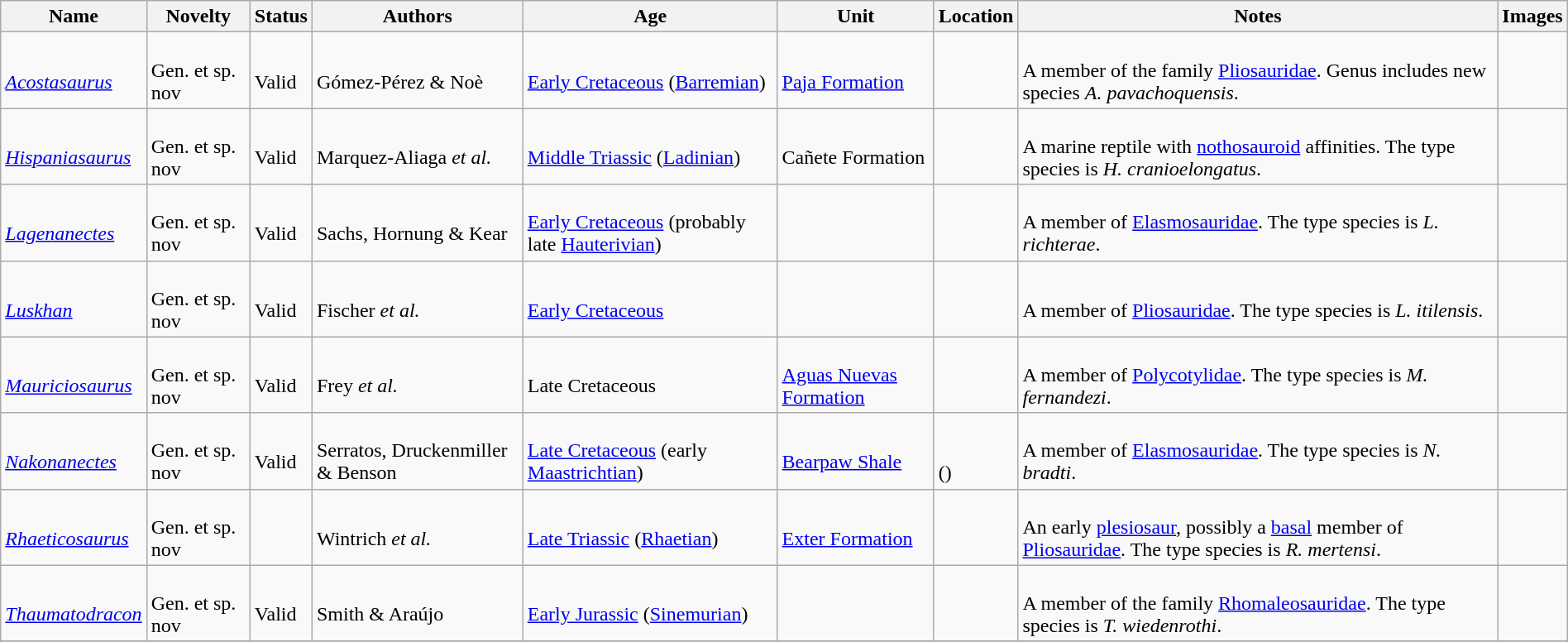<table class="wikitable sortable" align="center" width="100%">
<tr>
<th>Name</th>
<th>Novelty</th>
<th>Status</th>
<th>Authors</th>
<th>Age</th>
<th>Unit</th>
<th>Location</th>
<th>Notes</th>
<th>Images</th>
</tr>
<tr>
<td><br><em><a href='#'>Acostasaurus</a></em></td>
<td><br>Gen. et sp. nov</td>
<td><br>Valid</td>
<td><br>Gómez-Pérez & Noè</td>
<td><br><a href='#'>Early Cretaceous</a> (<a href='#'>Barremian</a>)</td>
<td><br><a href='#'>Paja Formation</a></td>
<td><br></td>
<td><br>A member of the family <a href='#'>Pliosauridae</a>. Genus includes new species <em>A. pavachoquensis</em>.</td>
<td></td>
</tr>
<tr>
<td><br><em><a href='#'>Hispaniasaurus</a></em></td>
<td><br>Gen. et sp. nov</td>
<td><br>Valid</td>
<td><br>Marquez-Aliaga <em>et al.</em></td>
<td><br><a href='#'>Middle Triassic</a> (<a href='#'>Ladinian</a>)</td>
<td><br>Cañete Formation</td>
<td><br></td>
<td><br>A marine reptile with <a href='#'>nothosauroid</a> affinities. The type species is <em>H. cranioelongatus</em>.</td>
<td></td>
</tr>
<tr>
<td><br><em><a href='#'>Lagenanectes</a></em></td>
<td><br>Gen. et sp. nov</td>
<td><br>Valid</td>
<td><br>Sachs, Hornung & Kear</td>
<td><br><a href='#'>Early Cretaceous</a> (probably late <a href='#'>Hauterivian</a>)</td>
<td></td>
<td><br></td>
<td><br>A member of <a href='#'>Elasmosauridae</a>. The type species is <em>L. richterae</em>.</td>
<td></td>
</tr>
<tr>
<td><br><em><a href='#'>Luskhan</a></em></td>
<td><br>Gen. et sp. nov</td>
<td><br>Valid</td>
<td><br>Fischer <em>et al.</em></td>
<td><br><a href='#'>Early Cretaceous</a></td>
<td></td>
<td><br></td>
<td><br>A member of <a href='#'>Pliosauridae</a>. The type species is <em>L. itilensis</em>.</td>
<td></td>
</tr>
<tr>
<td><br><em><a href='#'>Mauriciosaurus</a></em></td>
<td><br>Gen. et sp. nov</td>
<td><br>Valid</td>
<td><br>Frey <em>et al.</em></td>
<td><br>Late Cretaceous</td>
<td><br><a href='#'>Aguas Nuevas Formation</a></td>
<td><br></td>
<td><br>A member of <a href='#'>Polycotylidae</a>. The type species is <em>M. fernandezi</em>.</td>
<td></td>
</tr>
<tr>
<td><br><em><a href='#'>Nakonanectes</a></em></td>
<td><br>Gen. et sp. nov</td>
<td><br>Valid</td>
<td><br>Serratos, Druckenmiller & Benson</td>
<td><br><a href='#'>Late Cretaceous</a> (early <a href='#'>Maastrichtian</a>)</td>
<td><br><a href='#'>Bearpaw Shale</a></td>
<td><br><br>()</td>
<td><br>A member of <a href='#'>Elasmosauridae</a>. The type species is <em>N. bradti</em>.</td>
<td></td>
</tr>
<tr>
<td><br><em><a href='#'>Rhaeticosaurus</a></em></td>
<td><br>Gen. et sp. nov</td>
<td></td>
<td><br>Wintrich <em>et al.</em></td>
<td><br><a href='#'>Late Triassic</a> (<a href='#'>Rhaetian</a>)</td>
<td><br><a href='#'>Exter Formation</a></td>
<td><br></td>
<td><br>An early <a href='#'>plesiosaur</a>, possibly a <a href='#'>basal</a> member of <a href='#'>Pliosauridae</a>. The type species is <em>R. mertensi</em>.</td>
<td></td>
</tr>
<tr>
<td><br><em><a href='#'>Thaumatodracon</a></em></td>
<td><br>Gen. et sp. nov</td>
<td><br>Valid</td>
<td><br>Smith & Araújo</td>
<td><br><a href='#'>Early Jurassic</a> (<a href='#'>Sinemurian</a>)</td>
<td></td>
<td><br></td>
<td><br>A member of the family <a href='#'>Rhomaleosauridae</a>. The type species is <em>T. wiedenrothi</em>.</td>
<td></td>
</tr>
<tr>
</tr>
</table>
